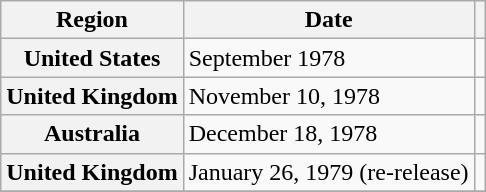<table class="wikitable plainrowheaders">
<tr>
<th scope="col">Region</th>
<th scope="col">Date</th>
<th scope="col"></th>
</tr>
<tr>
<th scope="row">United States</th>
<td>September 1978</td>
<td></td>
</tr>
<tr>
<th scope="row">United Kingdom</th>
<td>November 10, 1978</td>
<td></td>
</tr>
<tr>
<th scope="row">Australia</th>
<td>December 18, 1978</td>
<td></td>
</tr>
<tr>
<th scope="row">United Kingdom</th>
<td>January 26, 1979 (re-release)</td>
<td></td>
</tr>
<tr>
</tr>
</table>
